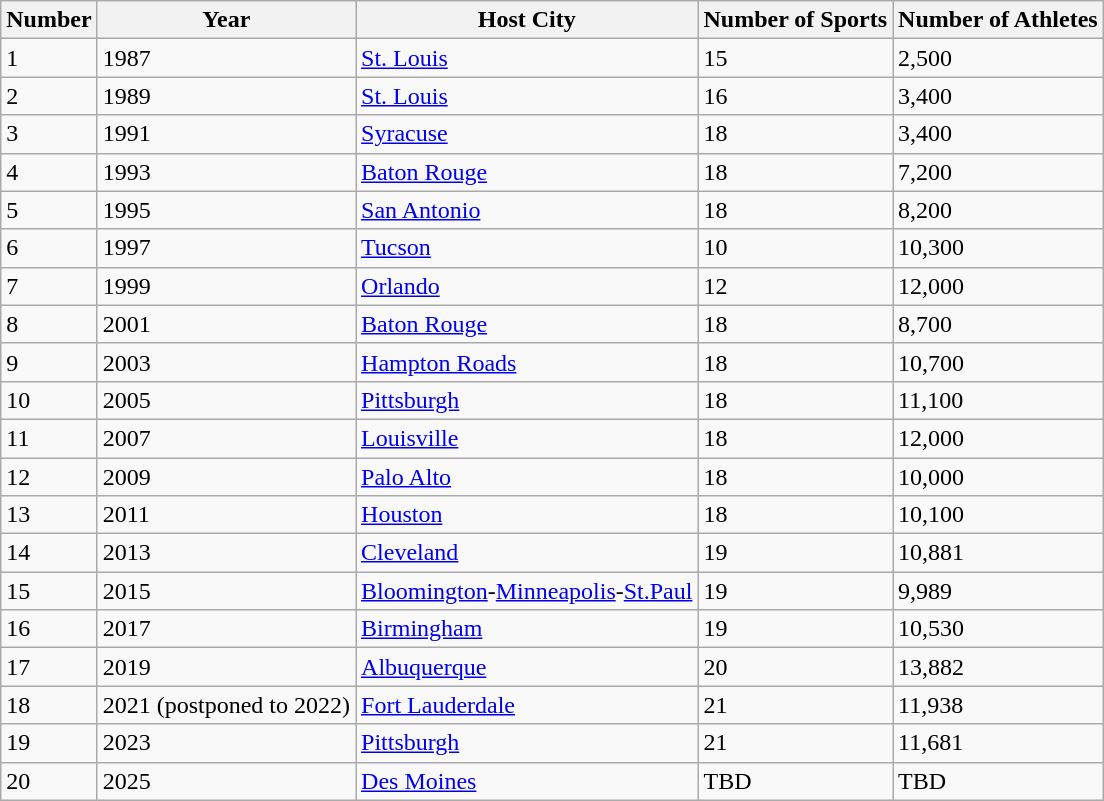<table class="wikitable">
<tr>
<th>Number</th>
<th>Year</th>
<th>Host City</th>
<th>Number of Sports</th>
<th>Number of Athletes</th>
</tr>
<tr>
<td>1</td>
<td>1987</td>
<td><a href='#'>St. Louis</a></td>
<td>15</td>
<td>2,500</td>
</tr>
<tr>
<td>2</td>
<td>1989</td>
<td><a href='#'>St. Louis</a></td>
<td>16</td>
<td>3,400</td>
</tr>
<tr>
<td>3</td>
<td>1991</td>
<td><a href='#'>Syracuse</a></td>
<td>18</td>
<td>3,400</td>
</tr>
<tr>
<td>4</td>
<td>1993</td>
<td><a href='#'>Baton Rouge</a></td>
<td>18</td>
<td>7,200</td>
</tr>
<tr>
<td>5</td>
<td>1995</td>
<td><a href='#'>San Antonio</a></td>
<td>18</td>
<td>8,200</td>
</tr>
<tr>
<td>6</td>
<td>1997</td>
<td><a href='#'>Tucson</a></td>
<td>10</td>
<td>10,300</td>
</tr>
<tr>
<td>7</td>
<td>1999</td>
<td><a href='#'>Orlando</a></td>
<td>12</td>
<td>12,000</td>
</tr>
<tr>
<td>8</td>
<td>2001</td>
<td><a href='#'>Baton Rouge</a></td>
<td>18</td>
<td>8,700</td>
</tr>
<tr>
<td>9</td>
<td>2003</td>
<td><a href='#'>Hampton Roads</a></td>
<td>18</td>
<td>10,700</td>
</tr>
<tr>
<td>10</td>
<td>2005</td>
<td><a href='#'>Pittsburgh</a></td>
<td>18</td>
<td>11,100</td>
</tr>
<tr>
<td>11</td>
<td>2007</td>
<td><a href='#'>Louisville</a></td>
<td>18</td>
<td>12,000</td>
</tr>
<tr>
<td>12</td>
<td>2009</td>
<td><a href='#'>Palo Alto</a></td>
<td>18</td>
<td>10,000</td>
</tr>
<tr>
<td>13</td>
<td>2011</td>
<td><a href='#'>Houston</a></td>
<td>18</td>
<td>10,100</td>
</tr>
<tr>
<td>14</td>
<td>2013</td>
<td><a href='#'>Cleveland</a></td>
<td>19</td>
<td>10,881</td>
</tr>
<tr>
<td>15</td>
<td>2015</td>
<td><a href='#'>Bloomington</a>-<a href='#'>Minneapolis</a>-<a href='#'>St.Paul</a></td>
<td>19</td>
<td>9,989</td>
</tr>
<tr>
<td>16</td>
<td>2017</td>
<td><a href='#'>Birmingham</a></td>
<td>19</td>
<td>10,530</td>
</tr>
<tr>
<td>17</td>
<td>2019</td>
<td><a href='#'>Albuquerque</a></td>
<td>20</td>
<td>13,882</td>
</tr>
<tr>
<td>18</td>
<td>2021 (postponed to 2022)</td>
<td><a href='#'>Fort Lauderdale</a></td>
<td>21</td>
<td>11,938</td>
</tr>
<tr>
<td>19</td>
<td>2023</td>
<td><a href='#'>Pittsburgh</a></td>
<td>21</td>
<td>11,681</td>
</tr>
<tr>
<td>20</td>
<td>2025</td>
<td><a href='#'>Des Moines</a></td>
<td>TBD</td>
<td>TBD</td>
</tr>
</table>
